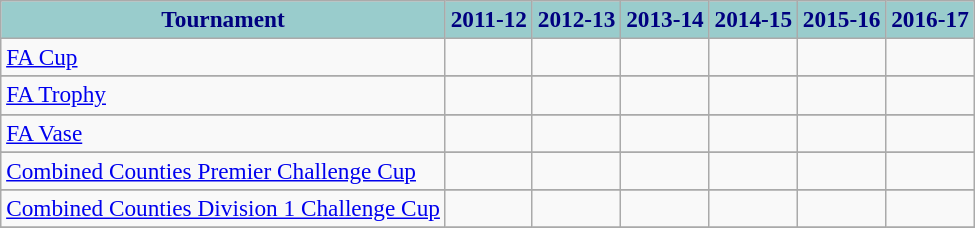<table class=wikitable style=text-align:center;font-size:97%>
<tr>
<th style="background:#9cc; color:navy;">Tournament</th>
<th style="background:#9cc; color:navy;">2011-12</th>
<th style="background:#9cc; color:navy;">2012-13</th>
<th style="background:#9cc; color:navy;">2013-14</th>
<th style="background:#9cc; color:navy;">2014-15</th>
<th style="background:#9cc; color:navy;">2015-16</th>
<th style="background:#9cc; color:navy;">2016-17</th>
</tr>
<tr>
<td align=left><a href='#'>FA Cup</a></td>
<td><br></td>
<td><br></td>
<td><br></td>
<td><br></td>
<td><br></td>
<td><br></td>
</tr>
<tr>
</tr>
<tr>
<td align=left><a href='#'>FA Trophy</a></td>
<td><br></td>
<td><br></td>
<td><br></td>
<td><br></td>
<td><br></td>
<td><br></td>
</tr>
<tr>
</tr>
<tr>
<td align=left><a href='#'>FA Vase</a></td>
<td><br></td>
<td><br></td>
<td><br></td>
<td><br></td>
<td><br></td>
<td><br></td>
</tr>
<tr>
</tr>
<tr>
<td align=left><a href='#'>Combined Counties Premier Challenge Cup</a></td>
<td><br></td>
<td><br></td>
<td><br></td>
<td><br></td>
<td><br></td>
<td><br></td>
</tr>
<tr>
</tr>
<tr>
<td align=left><a href='#'>Combined Counties Division 1 Challenge Cup</a></td>
<td><br></td>
<td><br></td>
<td><br></td>
<td><br></td>
<td><br></td>
<td><br></td>
</tr>
<tr>
</tr>
</table>
